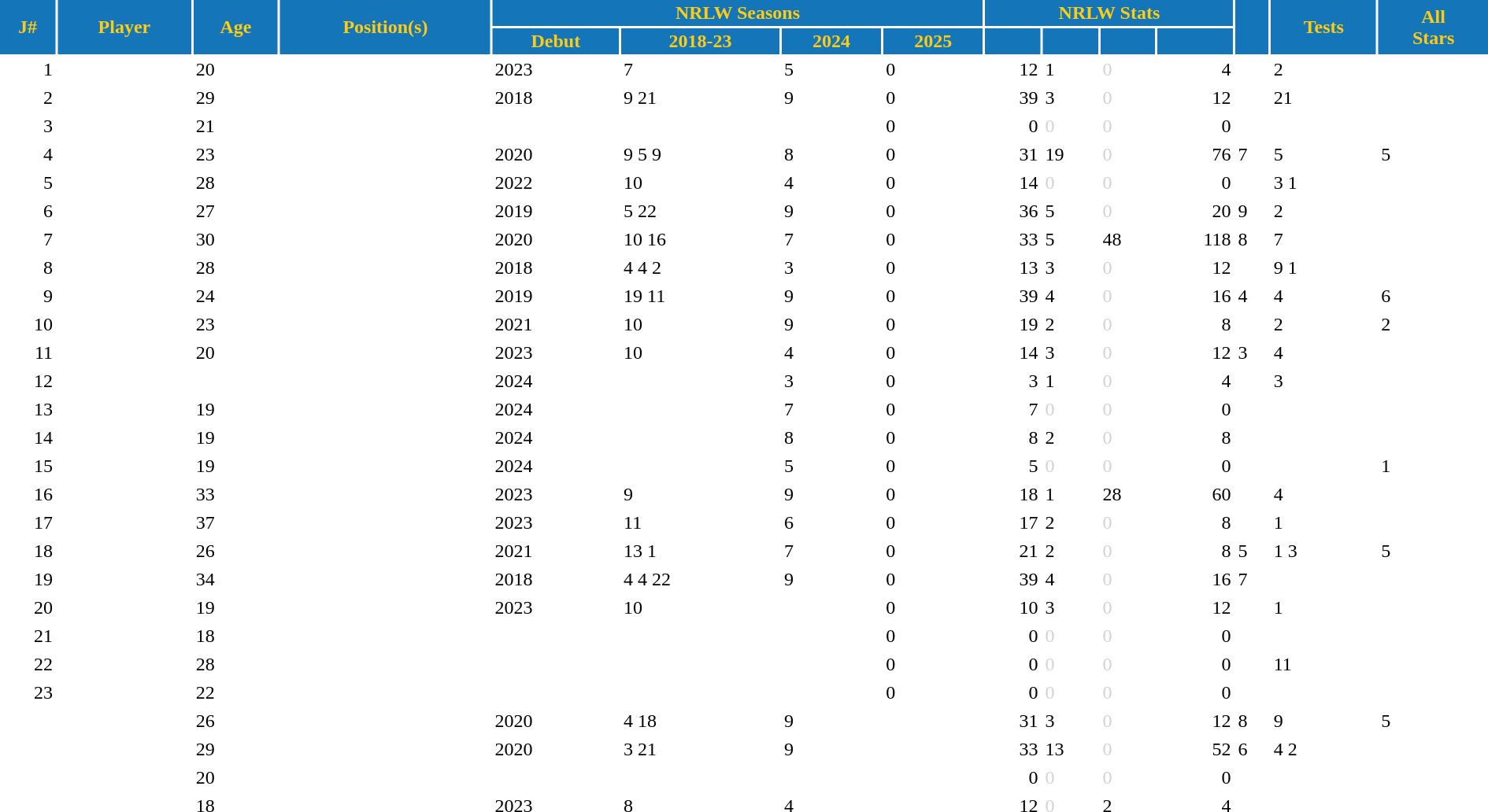<table class="sortable" border="0" cellspacing="2" cellpadding="2" style="width:100%;" style="text-align:center;">
<tr style="background:#1476B8; color:#FFCC11">
<th rowspan=2>J#</th>
<th rowspan=2>Player</th>
<th rowspan=2>Age</th>
<th rowspan=2>Position(s)</th>
<th colspan=4>NRLW Seasons</th>
<th colspan=4>NRLW Stats</th>
<th rowspan=2 class="unsortable"></th>
<th rowspan=2 class="unsortable">Tests</th>
<th rowspan=2 class="unsortable">All <br> Stars</th>
</tr>
<tr style="background:#1476B8; color:#FFCC11">
<th class="unsortable">Debut</th>
<th class="unsortable">2018-23</th>
<th class="unsortable">2024</th>
<th class="unsortable">2025</th>
<th></th>
<th></th>
<th class="unsortable"></th>
<th></th>
</tr>
<tr>
<td align=right>1</td>
<td align=left></td>
<td>20</td>
<td></td>
<td>2023</td>
<td align=left> 7</td>
<td align=left> 5</td>
<td align=left> 0</td>
<td align=right>12</td>
<td>1</td>
<td style="color:lightgray">0</td>
<td align=right>4</td>
<td></td>
<td align=left> 2</td>
<td></td>
</tr>
<tr>
<td align=right>2</td>
<td align=left></td>
<td>29</td>
<td></td>
<td>2018</td>
<td align=left> 9  21</td>
<td align=left> 9</td>
<td align=left> 0</td>
<td align=right>39</td>
<td>3</td>
<td style="color:lightgray">0</td>
<td align=right>12</td>
<td></td>
<td align=left> 21</td>
<td></td>
</tr>
<tr>
<td align=right>3</td>
<td align=left></td>
<td>21</td>
<td></td>
<td></td>
<td></td>
<td align=left> </td>
<td align=left> 0</td>
<td align=right>0</td>
<td style="color:lightgray">0</td>
<td style="color:lightgray">0</td>
<td align=right>0</td>
<td></td>
<td></td>
<td></td>
</tr>
<tr>
<td align=right>4</td>
<td align=left></td>
<td>23</td>
<td></td>
<td>2020</td>
<td align=left> 9  5  9</td>
<td align=left> 8</td>
<td align=left> 0</td>
<td align=right>31</td>
<td>19</td>
<td style="color:lightgray">0</td>
<td align=right>76</td>
<td align=left> 7</td>
<td align=left> 5</td>
<td align=left> 5</td>
</tr>
<tr>
<td align=right>5</td>
<td align=left></td>
<td>28</td>
<td></td>
<td>2022</td>
<td align=left> 10</td>
<td align=left> 4</td>
<td align=left> 0</td>
<td align=right>14</td>
<td style="color:lightgray">0</td>
<td style="color:lightgray">0</td>
<td align=right>0</td>
<td></td>
<td align=left> 3  1</td>
<td></td>
</tr>
<tr>
<td align=right>6</td>
<td align=left></td>
<td>27</td>
<td></td>
<td>2019</td>
<td align=left> 5  22</td>
<td align=left> 9</td>
<td align=left> 0</td>
<td align=right>36</td>
<td>5</td>
<td style="color:lightgray">0</td>
<td align=right>20</td>
<td align=left> 9</td>
<td align=left> 2</td>
<td></td>
</tr>
<tr>
<td align=right>7</td>
<td align=left></td>
<td>30</td>
<td></td>
<td>2020</td>
<td align=left> 10  16</td>
<td align=left> 7</td>
<td align=left> 0</td>
<td align=right>33</td>
<td>5</td>
<td>48</td>
<td align=right>118</td>
<td align=left> 8</td>
<td align=left> 7</td>
<td></td>
</tr>
<tr>
<td align=right>8</td>
<td align=left></td>
<td>28</td>
<td></td>
<td>2018</td>
<td align=left> 4  4  2</td>
<td align=left> 3</td>
<td align=left> 0</td>
<td align=right>13</td>
<td>3</td>
<td style="color:lightgray">0</td>
<td align=right>12</td>
<td></td>
<td align=left> 9  1</td>
<td></td>
</tr>
<tr>
<td align=right>9</td>
<td align=left></td>
<td>24</td>
<td></td>
<td>2019</td>
<td align=left> 19  11</td>
<td align=left> 9</td>
<td align=left> 0</td>
<td align=right>39</td>
<td>4</td>
<td style="color:lightgray">0</td>
<td align=right>16</td>
<td align=left> 4</td>
<td align=left> 4</td>
<td align=left> 6</td>
</tr>
<tr>
<td align=right>10</td>
<td align=left></td>
<td>23</td>
<td></td>
<td>2021</td>
<td align=left> 10</td>
<td align=left> 9</td>
<td align=left> 0</td>
<td align=right>19</td>
<td>2</td>
<td style="color:lightgray">0</td>
<td align=right>8</td>
<td></td>
<td align=left> 2</td>
<td align=left> 2</td>
</tr>
<tr>
<td align=right>11</td>
<td align=left></td>
<td>20</td>
<td></td>
<td>2023</td>
<td align=left> 10</td>
<td align=left> 4</td>
<td align=left> 0</td>
<td align=right>14</td>
<td>3</td>
<td style="color:lightgray">0</td>
<td align=right>12</td>
<td align=left> 3</td>
<td align=left> 4</td>
<td></td>
</tr>
<tr>
<td align=right>12</td>
<td align=left></td>
<td></td>
<td></td>
<td>2024</td>
<td></td>
<td align=left> 3</td>
<td align=left> 0</td>
<td align=right>3</td>
<td>1</td>
<td style="color:lightgray">0</td>
<td align=right>4</td>
<td></td>
<td align=left> 3</td>
<td></td>
</tr>
<tr>
<td align=right>13</td>
<td align=left></td>
<td>19</td>
<td></td>
<td>2024</td>
<td></td>
<td align=left> 7</td>
<td align=left> 0</td>
<td align=right>7</td>
<td style="color:lightgray">0</td>
<td style="color:lightgray">0</td>
<td align=right>0</td>
<td></td>
<td></td>
<td></td>
</tr>
<tr>
<td align=right>14</td>
<td align=left></td>
<td>19</td>
<td></td>
<td>2024</td>
<td></td>
<td align=left> 8</td>
<td align=left> 0</td>
<td align=right>8</td>
<td>2</td>
<td style="color:lightgray">0</td>
<td align=right>8</td>
<td></td>
<td></td>
<td></td>
</tr>
<tr>
<td align=right>15</td>
<td align=left></td>
<td>19</td>
<td></td>
<td>2024</td>
<td></td>
<td align=left> 5</td>
<td align=left> 0</td>
<td align=right>5</td>
<td style="color:lightgray">0</td>
<td style="color:lightgray">0</td>
<td align=right>0</td>
<td></td>
<td></td>
<td align=left> 1</td>
</tr>
<tr>
<td align=right>16</td>
<td align=left></td>
<td>33</td>
<td></td>
<td>2023</td>
<td align=left> 9</td>
<td align=left> 9</td>
<td align=left> 0</td>
<td align=right>18</td>
<td>1</td>
<td>28</td>
<td align=right>60</td>
<td></td>
<td align=left> 4</td>
<td></td>
</tr>
<tr>
<td align=right>17</td>
<td align=left></td>
<td>37</td>
<td></td>
<td>2023</td>
<td align=left> 11</td>
<td align=left> 6</td>
<td align=left> 0</td>
<td align=right>17</td>
<td>2</td>
<td style="color:lightgray">0</td>
<td align=right>8</td>
<td></td>
<td align=left> 1</td>
<td></td>
</tr>
<tr>
<td align=right>18</td>
<td align=left></td>
<td>26</td>
<td></td>
<td>2021</td>
<td align=left> 13  1</td>
<td align=left> 7</td>
<td align=left> 0</td>
<td align=right>21</td>
<td>2</td>
<td style="color:lightgray">0</td>
<td align=right>8</td>
<td align=left> 5</td>
<td align=left> 1  3</td>
<td align=left> 5</td>
</tr>
<tr>
<td align=right>19</td>
<td align=left></td>
<td>34</td>
<td></td>
<td>2018</td>
<td align=left> 4  4  22</td>
<td align=left> 9</td>
<td align=left> 0</td>
<td align=right>39</td>
<td>4</td>
<td style="color:lightgray">0</td>
<td align=right>16</td>
<td align=left> 7</td>
<td></td>
<td></td>
</tr>
<tr>
<td align=right>20</td>
<td align=left></td>
<td>19</td>
<td></td>
<td>2023</td>
<td align=left> 10</td>
<td align=left> </td>
<td align=left> 0</td>
<td align=right>10</td>
<td>3</td>
<td style="color:lightgray">0</td>
<td align=right>12</td>
<td></td>
<td align=left> 1</td>
<td></td>
</tr>
<tr>
<td align=right>21</td>
<td align=left></td>
<td>18</td>
<td></td>
<td></td>
<td></td>
<td align=left> </td>
<td align=left> 0</td>
<td align=right>0</td>
<td style="color:lightgray">0</td>
<td style="color:lightgray">0</td>
<td align=right>0</td>
<td></td>
<td></td>
<td></td>
</tr>
<tr>
<td align=right>22</td>
<td align=left></td>
<td>28</td>
<td></td>
<td></td>
<td></td>
<td></td>
<td align=left> 0</td>
<td align=right>0</td>
<td style="color:lightgray">0</td>
<td style="color:lightgray">0</td>
<td align=right>0</td>
<td></td>
<td align=left> 11</td>
<td></td>
</tr>
<tr>
<td align=right>23</td>
<td align=left></td>
<td>22</td>
<td></td>
<td></td>
<td></td>
<td></td>
<td align=left> 0</td>
<td align=right>0</td>
<td style="color:lightgray">0</td>
<td style="color:lightgray">0</td>
<td align=right>0</td>
<td></td>
<td></td>
<td></td>
</tr>
<tr>
<td align=right></td>
<td align=left></td>
<td>26</td>
<td></td>
<td>2020</td>
<td align=left> 4  18</td>
<td align=left> 9</td>
<td></td>
<td align=right>31</td>
<td>3</td>
<td style="color:lightgray">0</td>
<td align=right>12</td>
<td align=left> 8</td>
<td align=left> 9</td>
<td align=left> 5</td>
</tr>
<tr>
<td align=right></td>
<td align=left></td>
<td>29</td>
<td></td>
<td>2020</td>
<td align=left> 3  21</td>
<td align=left> 9</td>
<td></td>
<td align=right>33</td>
<td>13</td>
<td style="color:lightgray">0</td>
<td align=right>52</td>
<td align=left> 6</td>
<td align=left> 4  2</td>
<td></td>
</tr>
<tr>
<td align=right></td>
<td align=left></td>
<td>20</td>
<td></td>
<td></td>
<td></td>
<td align=left> </td>
<td></td>
<td align=right>0</td>
<td style="color:lightgray">0</td>
<td style="color:lightgray">0</td>
<td align=right>0</td>
<td></td>
<td></td>
<td></td>
</tr>
<tr>
<td align=right></td>
<td align=left></td>
<td>18</td>
<td></td>
<td>2023</td>
<td align=left> 8</td>
<td align=left> 4</td>
<td align=left> </td>
<td align=right>12</td>
<td style="color:lightgray">0</td>
<td>2</td>
<td align=right>4</td>
<td></td>
<td></td>
<td></td>
</tr>
</table>
